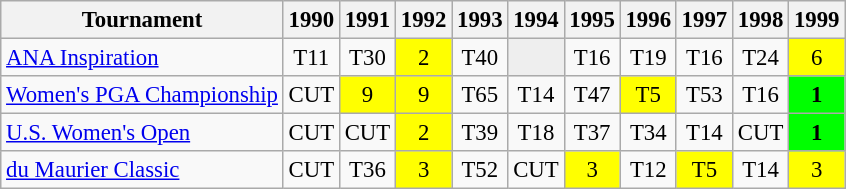<table class="wikitable" style="font-size:95%;text-align:center;">
<tr>
<th>Tournament</th>
<th>1990</th>
<th>1991</th>
<th>1992</th>
<th>1993</th>
<th>1994</th>
<th>1995</th>
<th>1996</th>
<th>1997</th>
<th>1998</th>
<th>1999</th>
</tr>
<tr>
<td align=left><a href='#'>ANA Inspiration</a></td>
<td>T11</td>
<td>T30</td>
<td style="background:yellow;">2   </td>
<td>T40</td>
<td style="background:#eeeeee;"></td>
<td>T16</td>
<td>T19</td>
<td>T16</td>
<td>T24</td>
<td style="background:yellow;">6</td>
</tr>
<tr>
<td align=left><a href='#'>Women's PGA Championship</a></td>
<td>CUT</td>
<td style="background:yellow;">9</td>
<td style="background:yellow;">9</td>
<td>T65</td>
<td>T14</td>
<td>T47</td>
<td style="background:yellow;">T5</td>
<td>T53</td>
<td>T16</td>
<td style="background:lime;"><strong>1</strong></td>
</tr>
<tr>
<td align=left><a href='#'>U.S. Women's Open</a></td>
<td>CUT</td>
<td>CUT</td>
<td style="background:yellow;">2</td>
<td>T39</td>
<td>T18</td>
<td>T37</td>
<td>T34</td>
<td>T14</td>
<td>CUT</td>
<td style="background:lime;"><strong>1</strong></td>
</tr>
<tr>
<td align=left><a href='#'>du Maurier Classic</a></td>
<td>CUT</td>
<td>T36</td>
<td style="background:yellow;">3</td>
<td>T52</td>
<td>CUT</td>
<td style="background:yellow;">3</td>
<td>T12</td>
<td style="background:yellow;">T5</td>
<td>T14</td>
<td style="background:yellow;">3</td>
</tr>
</table>
